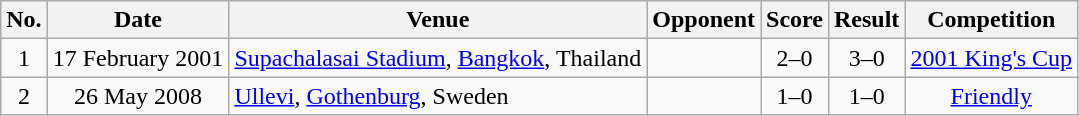<table class="wikitable sortable">
<tr>
<th scope="col">No.</th>
<th scope="col">Date</th>
<th scope="col">Venue</th>
<th scope="col">Opponent</th>
<th scope="col">Score</th>
<th scope="col">Result</th>
<th scope="col">Competition</th>
</tr>
<tr>
<td align="center">1</td>
<td align="center">17 February 2001</td>
<td><a href='#'>Supachalasai Stadium</a>, <a href='#'>Bangkok</a>, Thailand</td>
<td></td>
<td align="center">2–0</td>
<td align="center">3–0</td>
<td align="center"><a href='#'>2001 King's Cup</a></td>
</tr>
<tr>
<td align="center">2</td>
<td align="center">26 May 2008</td>
<td><a href='#'>Ullevi</a>, <a href='#'>Gothenburg</a>, Sweden</td>
<td></td>
<td align="center">1–0</td>
<td align="center">1–0</td>
<td align="center"><a href='#'>Friendly</a></td>
</tr>
</table>
